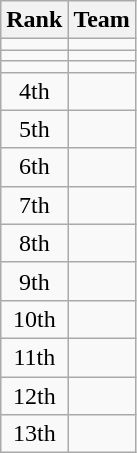<table class=wikitable style="text-align:center;">
<tr>
<th>Rank</th>
<th>Team</th>
</tr>
<tr>
<td></td>
<td align=left></td>
</tr>
<tr>
<td></td>
<td align=left></td>
</tr>
<tr>
<td></td>
<td align=left></td>
</tr>
<tr>
<td>4th</td>
<td align=left></td>
</tr>
<tr>
<td>5th</td>
<td align=left></td>
</tr>
<tr>
<td>6th</td>
<td align=left></td>
</tr>
<tr>
<td>7th</td>
<td align=left></td>
</tr>
<tr>
<td>8th</td>
<td align=left></td>
</tr>
<tr>
<td>9th</td>
<td align=left></td>
</tr>
<tr>
<td>10th</td>
<td align=left></td>
</tr>
<tr>
<td>11th</td>
<td align=left></td>
</tr>
<tr>
<td>12th</td>
<td align=left></td>
</tr>
<tr>
<td>13th</td>
<td align=left></td>
</tr>
</table>
